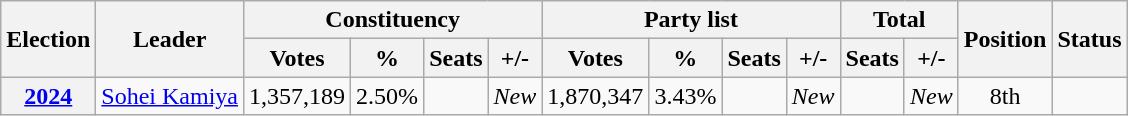<table class="wikitable" style="text-align:center">
<tr>
<th rowspan="2">Election</th>
<th rowspan="2">Leader</th>
<th colspan="4">Constituency</th>
<th colspan="4">Party list</th>
<th colspan="2">Total</th>
<th rowspan="2">Position</th>
<th rowspan="2">Status</th>
</tr>
<tr>
<th>Votes</th>
<th>%</th>
<th>Seats</th>
<th>+/-</th>
<th>Votes</th>
<th>%</th>
<th>Seats</th>
<th>+/-</th>
<th>Seats</th>
<th>+/-</th>
</tr>
<tr>
<th><a href='#'>2024</a></th>
<td><a href='#'>Sohei Kamiya</a></td>
<td>1,357,189</td>
<td>2.50%</td>
<td></td>
<td><em>New</em></td>
<td>1,870,347</td>
<td>3.43%</td>
<td></td>
<td><em>New</em></td>
<td></td>
<td><em>New</em></td>
<td>8th</td>
<td></td>
</tr>
</table>
